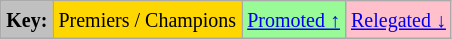<table class="wikitable">
<tr>
<td style="background:Silver;"><small><strong>Key:</strong></small></td>
<td style="background:Gold;"><small>Premiers / Champions</small></td>
<td style="background:PaleGreen;"><small><a href='#'>Promoted ↑</a></small></td>
<td style="background:Pink;"><small><a href='#'>Relegated ↓</a></small></td>
</tr>
</table>
